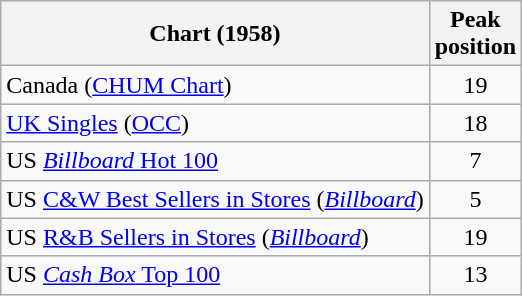<table class="wikitable sortable">
<tr>
<th>Chart (1958)</th>
<th>Peak<br>position</th>
</tr>
<tr>
<td>Canada (<a href='#'>CHUM Chart</a>)</td>
<td style="text-align:center;">19</td>
</tr>
<tr>
<td><a href='#'>UK Singles</a> (<a href='#'>OCC</a>)</td>
<td style="text-align:center;">18</td>
</tr>
<tr>
<td>US <a href='#'><em>Billboard</em> Hot 100</a></td>
<td style="text-align:center;">7</td>
</tr>
<tr>
<td>US <a href='#'>C&W Best Sellers in Stores</a> (<em><a href='#'>Billboard</a></em>)</td>
<td style="text-align:center;">5</td>
</tr>
<tr>
<td>US <a href='#'>R&B Sellers in Stores</a> (<em><a href='#'>Billboard</a></em>)</td>
<td style="text-align:center;">19</td>
</tr>
<tr>
<td>US <a href='#'><em>Cash Box</em> Top 100</a></td>
<td style="text-align:center;">13</td>
</tr>
</table>
